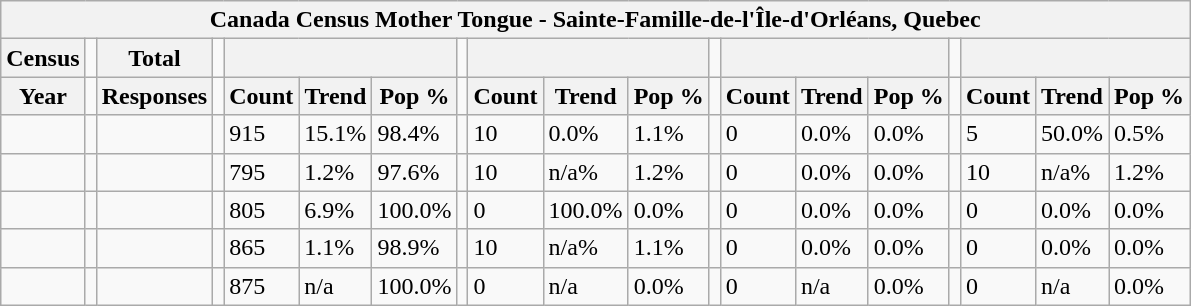<table class="wikitable">
<tr>
<th colspan="19">Canada Census Mother Tongue - Sainte-Famille-de-l'Île-d'Orléans, Quebec</th>
</tr>
<tr>
<th>Census</th>
<td></td>
<th>Total</th>
<td colspan="1"></td>
<th colspan="3"></th>
<td colspan="1"></td>
<th colspan="3"></th>
<td colspan="1"></td>
<th colspan="3"></th>
<td colspan="1"></td>
<th colspan="3"></th>
</tr>
<tr>
<th>Year</th>
<td></td>
<th>Responses</th>
<td></td>
<th>Count</th>
<th>Trend</th>
<th>Pop %</th>
<td></td>
<th>Count</th>
<th>Trend</th>
<th>Pop %</th>
<td></td>
<th>Count</th>
<th>Trend</th>
<th>Pop %</th>
<td></td>
<th>Count</th>
<th>Trend</th>
<th>Pop %</th>
</tr>
<tr>
<td></td>
<td></td>
<td></td>
<td></td>
<td>915</td>
<td> 15.1%</td>
<td>98.4%</td>
<td></td>
<td>10</td>
<td> 0.0%</td>
<td>1.1%</td>
<td></td>
<td>0</td>
<td> 0.0%</td>
<td>0.0%</td>
<td></td>
<td>5</td>
<td> 50.0%</td>
<td>0.5%</td>
</tr>
<tr>
<td></td>
<td></td>
<td></td>
<td></td>
<td>795</td>
<td> 1.2%</td>
<td>97.6%</td>
<td></td>
<td>10</td>
<td> n/a%</td>
<td>1.2%</td>
<td></td>
<td>0</td>
<td> 0.0%</td>
<td>0.0%</td>
<td></td>
<td>10</td>
<td> n/a%</td>
<td>1.2%</td>
</tr>
<tr>
<td></td>
<td></td>
<td></td>
<td></td>
<td>805</td>
<td> 6.9%</td>
<td>100.0%</td>
<td></td>
<td>0</td>
<td> 100.0%</td>
<td>0.0%</td>
<td></td>
<td>0</td>
<td> 0.0%</td>
<td>0.0%</td>
<td></td>
<td>0</td>
<td> 0.0%</td>
<td>0.0%</td>
</tr>
<tr>
<td></td>
<td></td>
<td></td>
<td></td>
<td>865</td>
<td> 1.1%</td>
<td>98.9%</td>
<td></td>
<td>10</td>
<td> n/a%</td>
<td>1.1%</td>
<td></td>
<td>0</td>
<td> 0.0%</td>
<td>0.0%</td>
<td></td>
<td>0</td>
<td> 0.0%</td>
<td>0.0%</td>
</tr>
<tr>
<td></td>
<td></td>
<td></td>
<td></td>
<td>875</td>
<td>n/a</td>
<td>100.0%</td>
<td></td>
<td>0</td>
<td>n/a</td>
<td>0.0%</td>
<td></td>
<td>0</td>
<td>n/a</td>
<td>0.0%</td>
<td></td>
<td>0</td>
<td>n/a</td>
<td>0.0%</td>
</tr>
</table>
